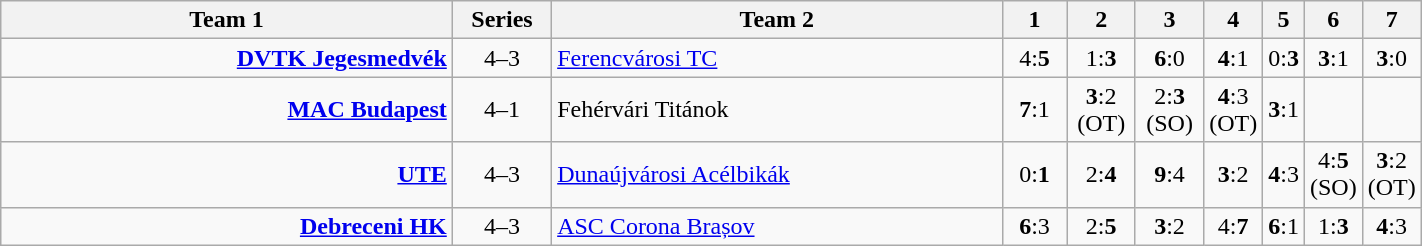<table class="wikitable" style="text-align:center; width:75%;">
<tr class="hintergrundfarbe5">
<th style="width:37.5%;">Team 1</th>
<th style="width:7.5%;">Series</th>
<th style="width:37.5%;">Team 2</th>
<th style="width:5%;">1</th>
<th style="width:5%;">2</th>
<th style="width:5%;">3</th>
<th style="width:5%;">4</th>
<th style="width:5%;">5</th>
<th style="width:5%;">6</th>
<th style="width:5%;">7</th>
</tr>
<tr>
<td align=right><strong><a href='#'>DVTK Jegesmedvék</a></strong></td>
<td>4–3</td>
<td align=left><a href='#'>Ferencvárosi TC</a></td>
<td>4:<strong>5</strong></td>
<td>1:<strong>3</strong></td>
<td><strong>6</strong>:0</td>
<td><strong>4</strong>:1</td>
<td>0:<strong>3</strong></td>
<td><strong>3</strong>:1</td>
<td><strong>3</strong>:0</td>
</tr>
<tr>
<td align=right><strong><a href='#'>MAC Budapest</a></strong></td>
<td>4–1</td>
<td align=left>Fehérvári Titánok</td>
<td><strong>7</strong>:1</td>
<td><strong>3</strong>:2 (OT)</td>
<td>2:<strong>3</strong> (SO)</td>
<td><strong>4</strong>:3 (OT)</td>
<td><strong>3</strong>:1</td>
<td></td>
<td></td>
</tr>
<tr>
<td align=right><strong><a href='#'>UTE</a></strong></td>
<td>4–3</td>
<td align=left><a href='#'>Dunaújvárosi Acélbikák</a></td>
<td>0:<strong>1</strong></td>
<td>2:<strong>4</strong></td>
<td><strong>9</strong>:4</td>
<td><strong>3</strong>:2</td>
<td><strong>4</strong>:3</td>
<td>4:<strong>5</strong> (SO)</td>
<td><strong>3</strong>:2 (OT)</td>
</tr>
<tr>
<td align=right><strong><a href='#'>Debreceni HK</a></strong></td>
<td>4–3</td>
<td align=left><a href='#'>ASC Corona Brașov</a></td>
<td><strong>6</strong>:3</td>
<td>2:<strong>5</strong></td>
<td><strong>3</strong>:2</td>
<td>4:<strong>7</strong></td>
<td><strong>6</strong>:1</td>
<td>1:<strong>3</strong></td>
<td><strong>4</strong>:3</td>
</tr>
</table>
